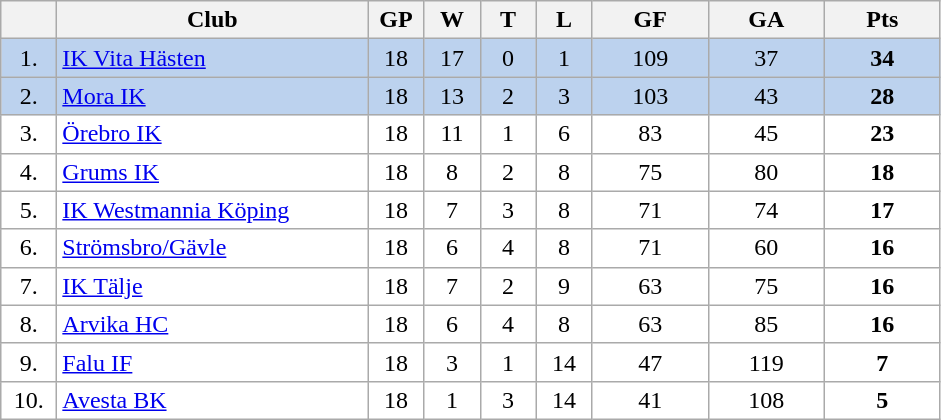<table class="wikitable">
<tr>
<th width="30"></th>
<th width="200">Club</th>
<th width="30">GP</th>
<th width="30">W</th>
<th width="30">T</th>
<th width="30">L</th>
<th width="70">GF</th>
<th width="70">GA</th>
<th width="70">Pts</th>
</tr>
<tr bgcolor="#BCD2EE" align="center">
<td>1.</td>
<td align="left"><a href='#'>IK Vita Hästen</a></td>
<td>18</td>
<td>17</td>
<td>0</td>
<td>1</td>
<td>109</td>
<td>37</td>
<td><strong>34</strong></td>
</tr>
<tr bgcolor="#BCD2EE" align="center">
<td>2.</td>
<td align="left"><a href='#'>Mora IK</a></td>
<td>18</td>
<td>13</td>
<td>2</td>
<td>3</td>
<td>103</td>
<td>43</td>
<td><strong>28</strong></td>
</tr>
<tr bgcolor="#FFFFFF" align="center">
<td>3.</td>
<td align="left"><a href='#'>Örebro IK</a></td>
<td>18</td>
<td>11</td>
<td>1</td>
<td>6</td>
<td>83</td>
<td>45</td>
<td><strong>23</strong></td>
</tr>
<tr bgcolor="#FFFFFF" align="center">
<td>4.</td>
<td align="left"><a href='#'>Grums IK</a></td>
<td>18</td>
<td>8</td>
<td>2</td>
<td>8</td>
<td>75</td>
<td>80</td>
<td><strong>18</strong></td>
</tr>
<tr bgcolor="#FFFFFF" align="center">
<td>5.</td>
<td align="left"><a href='#'>IK Westmannia Köping</a></td>
<td>18</td>
<td>7</td>
<td>3</td>
<td>8</td>
<td>71</td>
<td>74</td>
<td><strong>17</strong></td>
</tr>
<tr bgcolor="#FFFFFF" align="center">
<td>6.</td>
<td align="left"><a href='#'>Strömsbro/Gävle</a></td>
<td>18</td>
<td>6</td>
<td>4</td>
<td>8</td>
<td>71</td>
<td>60</td>
<td><strong>16</strong></td>
</tr>
<tr bgcolor="#FFFFFF" align="center">
<td>7.</td>
<td align="left"><a href='#'>IK Tälje</a></td>
<td>18</td>
<td>7</td>
<td>2</td>
<td>9</td>
<td>63</td>
<td>75</td>
<td><strong>16</strong></td>
</tr>
<tr bgcolor="#FFFFFF" align="center">
<td>8.</td>
<td align="left"><a href='#'>Arvika HC</a></td>
<td>18</td>
<td>6</td>
<td>4</td>
<td>8</td>
<td>63</td>
<td>85</td>
<td><strong>16</strong></td>
</tr>
<tr bgcolor="#FFFFFF" align="center">
<td>9.</td>
<td align="left"><a href='#'>Falu IF</a></td>
<td>18</td>
<td>3</td>
<td>1</td>
<td>14</td>
<td>47</td>
<td>119</td>
<td><strong>7</strong></td>
</tr>
<tr bgcolor="#FFFFFF" align="center">
<td>10.</td>
<td align="left"><a href='#'>Avesta BK</a></td>
<td>18</td>
<td>1</td>
<td>3</td>
<td>14</td>
<td>41</td>
<td>108</td>
<td><strong>5</strong></td>
</tr>
</table>
